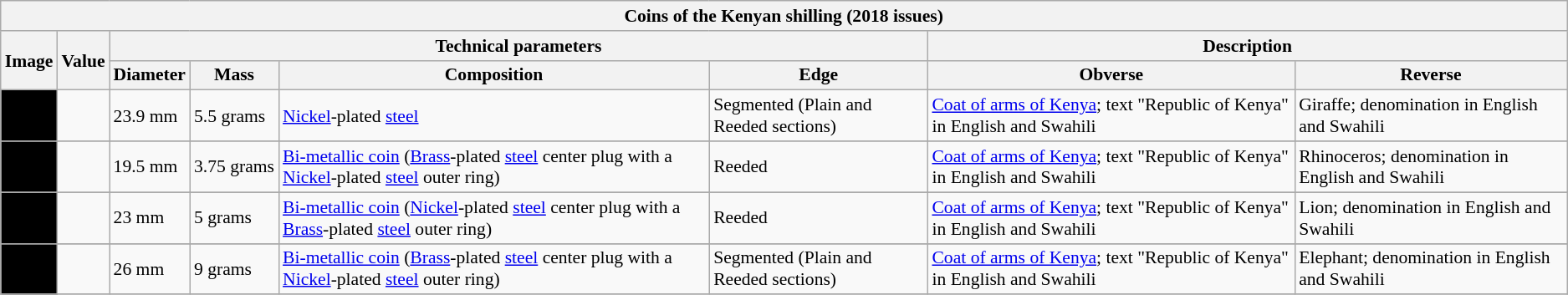<table class="wikitable" style="font-size: 90%">
<tr>
<th colspan="8">Coins of the Kenyan shilling (2018 issues)</th>
</tr>
<tr>
<th rowspan="2">Image</th>
<th rowspan="2">Value</th>
<th colspan="4">Technical parameters</th>
<th colspan="2">Description</th>
</tr>
<tr>
<th>Diameter</th>
<th>Mass</th>
<th>Composition</th>
<th>Edge</th>
<th>Obverse</th>
<th>Reverse</th>
</tr>
<tr>
<td style="text-align:center; background:#000;"></td>
<td></td>
<td>23.9 mm</td>
<td>5.5 grams</td>
<td><a href='#'>Nickel</a>-plated <a href='#'>steel</a></td>
<td>Segmented (Plain and Reeded sections)</td>
<td><a href='#'>Coat of arms of Kenya</a>; text "Republic of Kenya" in English and Swahili</td>
<td>Giraffe; denomination in English and Swahili</td>
</tr>
<tr>
</tr>
<tr>
<td style="text-align:center; background:#000;"></td>
<td></td>
<td>19.5 mm</td>
<td>3.75 grams</td>
<td><a href='#'>Bi-metallic coin</a> (<a href='#'>Brass</a>-plated <a href='#'>steel</a> center plug with a <a href='#'>Nickel</a>-plated <a href='#'>steel</a> outer ring)</td>
<td>Reeded</td>
<td><a href='#'>Coat of arms of Kenya</a>; text "Republic of Kenya" in English and Swahili</td>
<td>Rhinoceros; denomination in English and Swahili</td>
</tr>
<tr>
</tr>
<tr>
<td style="text-align:center; background:#000;"></td>
<td></td>
<td>23 mm</td>
<td>5 grams</td>
<td><a href='#'>Bi-metallic coin</a> (<a href='#'>Nickel</a>-plated <a href='#'>steel</a> center plug with a <a href='#'>Brass</a>-plated <a href='#'>steel</a> outer ring)</td>
<td>Reeded</td>
<td><a href='#'>Coat of arms of Kenya</a>; text "Republic of Kenya" in English and Swahili</td>
<td>Lion; denomination in English and Swahili</td>
</tr>
<tr>
</tr>
<tr>
<td style="text-align:center; background:#000;"></td>
<td></td>
<td>26 mm</td>
<td>9 grams</td>
<td><a href='#'>Bi-metallic coin</a> (<a href='#'>Brass</a>-plated <a href='#'>steel</a> center plug with a <a href='#'>Nickel</a>-plated <a href='#'>steel</a> outer ring)</td>
<td>Segmented (Plain and Reeded sections)</td>
<td><a href='#'>Coat of arms of Kenya</a>; text "Republic of Kenya" in English and Swahili</td>
<td>Elephant; denomination in English and Swahili</td>
</tr>
<tr>
</tr>
</table>
